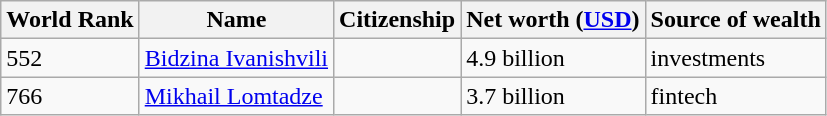<table class="wikitable">
<tr>
<th>World Rank</th>
<th>Name</th>
<th>Citizenship</th>
<th>Net worth (<a href='#'>USD</a>)</th>
<th>Source of wealth</th>
</tr>
<tr>
<td>552</td>
<td><a href='#'>Bidzina Ivanishvili</a></td>
<td> <br> </td>
<td>4.9 billion</td>
<td>investments</td>
</tr>
<tr>
<td>766</td>
<td><a href='#'>Mikhail Lomtadze</a></td>
<td></td>
<td>3.7 billion</td>
<td>fintech</td>
</tr>
</table>
